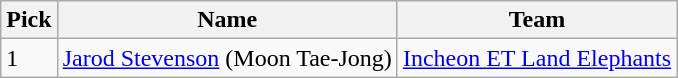<table class="wikitable">
<tr>
<th>Pick</th>
<th>Name</th>
<th>Team</th>
</tr>
<tr>
<td>1</td>
<td><a href='#'>Jarod Stevenson</a> (Moon Tae-Jong)</td>
<td><a href='#'>Incheon ET Land Elephants</a></td>
</tr>
</table>
